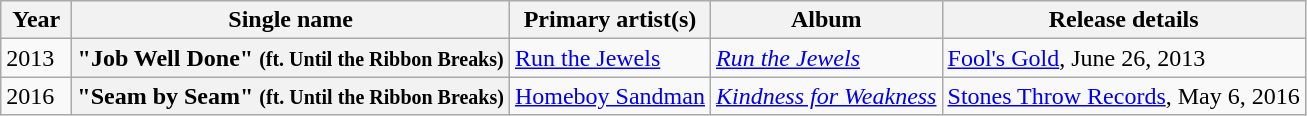<table class="wikitable plainrowheaders" style="text-align:left;">
<tr>
<th scope="col" style="width:2.5em;">Year</th>
<th scope="col">Single name</th>
<th scope="col">Primary artist(s)</th>
<th scope="col">Album</th>
<th scope="col">Release details</th>
</tr>
<tr>
<td>2013</td>
<th scope="row">"Job Well Done" <small>(ft. Until the Ribbon Breaks)</small></th>
<td><a href='#'>Run the Jewels</a></td>
<td><em><a href='#'>Run the Jewels</a></em></td>
<td><a href='#'>Fool's Gold</a>,  June 26, 2013</td>
</tr>
<tr>
<td>2016</td>
<th scope="row">"Seam by Seam" <small>(ft. Until the Ribbon Breaks)</small></th>
<td><a href='#'>Homeboy Sandman</a></td>
<td><em><a href='#'>Kindness for Weakness</a></em></td>
<td><a href='#'>Stones Throw Records</a>,  May 6, 2016<br></td>
</tr>
</table>
